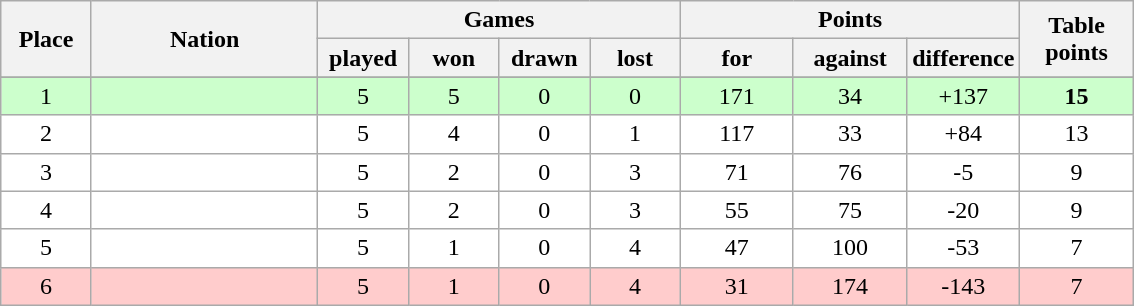<table class="wikitable">
<tr>
<th rowspan=2 width="8%">Place</th>
<th rowspan=2 width="20%">Nation</th>
<th colspan=4 width="32%">Games</th>
<th colspan=3 width="30%">Points</th>
<th rowspan=2 width="10%">Table<br>points</th>
</tr>
<tr>
<th width="8%">played</th>
<th width="8%">won</th>
<th width="8%">drawn</th>
<th width="8%">lost</th>
<th width="10%">for</th>
<th width="10%">against</th>
<th width="10%">difference</th>
</tr>
<tr>
</tr>
<tr bgcolor=#ccffcc align=center>
<td>1</td>
<td align=left><strong></strong></td>
<td>5</td>
<td>5</td>
<td>0</td>
<td>0</td>
<td>171</td>
<td>34</td>
<td>+137</td>
<td><strong>15</strong></td>
</tr>
<tr bgcolor=#ffffff align=center>
<td>2</td>
<td align=left></td>
<td>5</td>
<td>4</td>
<td>0</td>
<td>1</td>
<td>117</td>
<td>33</td>
<td>+84</td>
<td>13</td>
</tr>
<tr bgcolor=#ffffff align=center>
<td>3</td>
<td align=left></td>
<td>5</td>
<td>2</td>
<td>0</td>
<td>3</td>
<td>71</td>
<td>76</td>
<td>-5</td>
<td>9</td>
</tr>
<tr bgcolor=#ffffff align=center>
<td>4</td>
<td align=left></td>
<td>5</td>
<td>2</td>
<td>0</td>
<td>3</td>
<td>55</td>
<td>75</td>
<td>-20</td>
<td>9</td>
</tr>
<tr bgcolor=#ffffff align=center>
<td>5</td>
<td align=left></td>
<td>5</td>
<td>1</td>
<td>0</td>
<td>4</td>
<td>47</td>
<td>100</td>
<td>-53</td>
<td>7</td>
</tr>
<tr bgcolor=#ffcccc align=center>
<td>6</td>
<td align=left><em></em></td>
<td>5</td>
<td>1</td>
<td>0</td>
<td>4</td>
<td>31</td>
<td>174</td>
<td>-143</td>
<td>7</td>
</tr>
</table>
